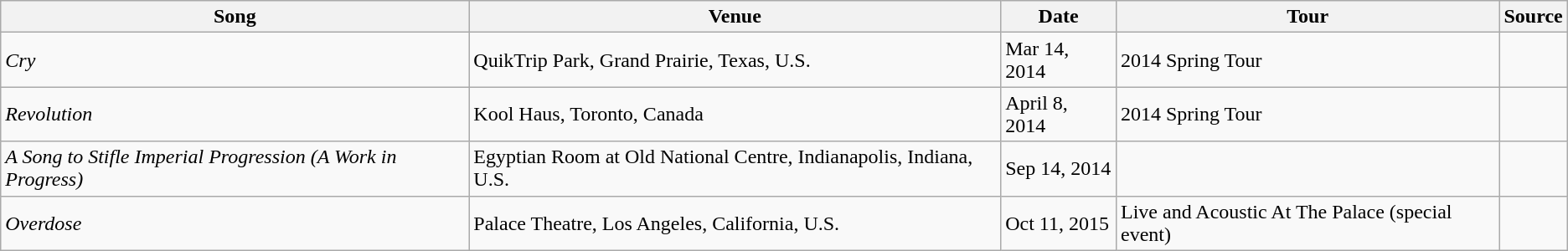<table class="wikitable sortable mw-collapsible">
<tr>
<th>Song</th>
<th>Venue</th>
<th>Date</th>
<th>Tour</th>
<th>Source</th>
</tr>
<tr>
<td><em>Cry</em></td>
<td>QuikTrip Park, Grand Prairie, Texas, U.S.</td>
<td>Mar 14, 2014</td>
<td>2014 Spring Tour</td>
<td></td>
</tr>
<tr>
<td><em>Revolution</em></td>
<td>Kool Haus, Toronto, Canada</td>
<td>April 8, 2014</td>
<td>2014 Spring Tour</td>
<td></td>
</tr>
<tr>
<td><em>A Song to Stifle Imperial Progression (A Work in Progress)</em></td>
<td>Egyptian Room at Old National Centre, Indianapolis, Indiana, U.S.</td>
<td>Sep 14, 2014</td>
<td></td>
<td></td>
</tr>
<tr>
<td><em>Overdose</em></td>
<td>Palace Theatre, Los Angeles, California, U.S.</td>
<td>Oct 11, 2015</td>
<td>Live and Acoustic At The Palace (special event)</td>
<td></td>
</tr>
</table>
